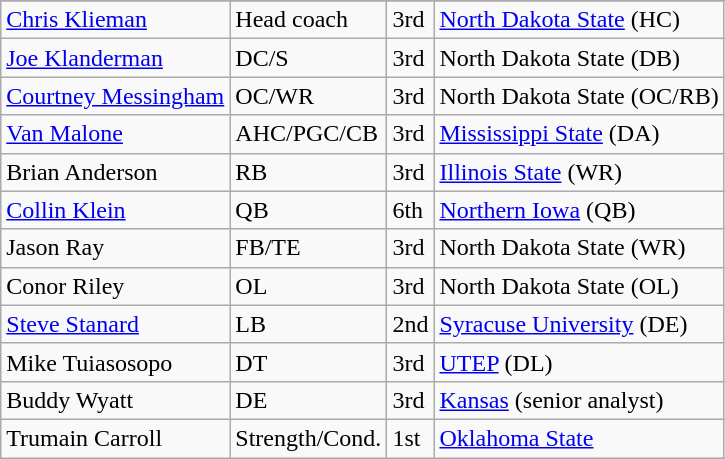<table class="wikitable">
<tr>
</tr>
<tr>
<td><a href='#'>Chris Klieman</a></td>
<td>Head coach</td>
<td>3rd</td>
<td><a href='#'>North Dakota State</a> (HC)</td>
</tr>
<tr>
<td><a href='#'>Joe Klanderman</a></td>
<td>DC/S</td>
<td>3rd</td>
<td>North Dakota State (DB)</td>
</tr>
<tr>
<td><a href='#'>Courtney Messingham</a></td>
<td>OC/WR</td>
<td>3rd</td>
<td>North Dakota State (OC/RB)</td>
</tr>
<tr>
<td><a href='#'>Van Malone</a></td>
<td>AHC/PGC/CB</td>
<td>3rd</td>
<td><a href='#'>Mississippi State</a> (DA)</td>
</tr>
<tr>
<td>Brian Anderson</td>
<td>RB</td>
<td>3rd</td>
<td><a href='#'>Illinois State</a> (WR)</td>
</tr>
<tr>
<td><a href='#'>Collin Klein</a></td>
<td>QB</td>
<td>6th</td>
<td><a href='#'>Northern Iowa</a> (QB)</td>
</tr>
<tr>
<td>Jason Ray</td>
<td>FB/TE</td>
<td>3rd</td>
<td>North Dakota State (WR)</td>
</tr>
<tr>
<td>Conor Riley</td>
<td>OL</td>
<td>3rd</td>
<td>North Dakota State (OL)</td>
</tr>
<tr>
<td><a href='#'>Steve Stanard</a></td>
<td>LB</td>
<td>2nd</td>
<td><a href='#'>Syracuse University</a> (DE)</td>
</tr>
<tr>
<td>Mike Tuiasosopo</td>
<td>DT</td>
<td>3rd</td>
<td><a href='#'>UTEP</a> (DL)</td>
</tr>
<tr>
<td>Buddy Wyatt</td>
<td>DE</td>
<td>3rd</td>
<td><a href='#'>Kansas</a> (senior analyst)</td>
</tr>
<tr>
<td>Trumain Carroll</td>
<td>Strength/Cond.</td>
<td>1st</td>
<td><a href='#'>Oklahoma State</a></td>
</tr>
</table>
